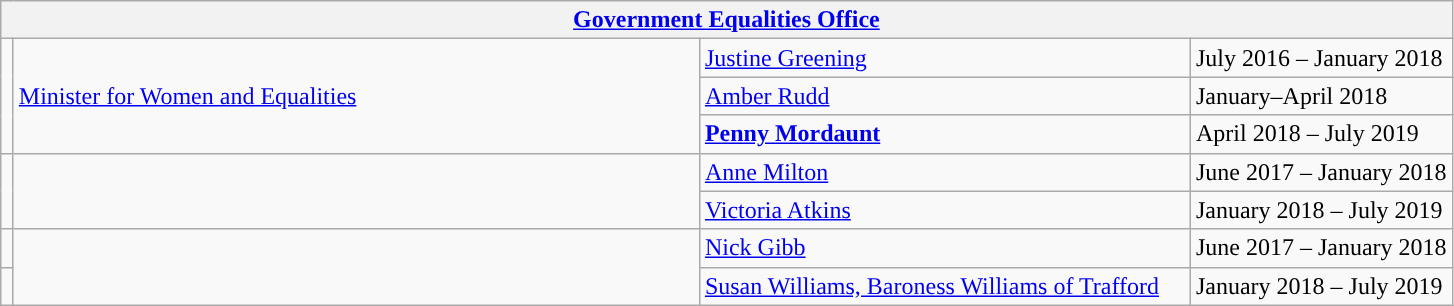<table class="wikitable">
<tr>
<th colspan="4"><a href='#'>Government Equalities Office</a></th>
</tr>
<tr>
<td rowspan="3" style="width: 1px; background: "></td>
<td rowspan="3" style="width: 450px;"><a href='#'>Minister for Women and Equalities</a></td>
<td style="width: 320px;"><a href='#'>Justine Greening</a><br></td>
<td>July 2016 – January 2018</td>
</tr>
<tr>
<td><a href='#'>Amber Rudd</a><br></td>
<td>January–April 2018</td>
</tr>
<tr>
<td><strong><a href='#'>Penny Mordaunt</a></strong><br></td>
<td>April 2018 – July 2019</td>
</tr>
<tr>
<td rowspan="2" style="width: 1px; background: "></td>
<td rowspan="2"></td>
<td><a href='#'>Anne Milton</a><br></td>
<td>June 2017 – January 2018</td>
</tr>
<tr>
<td><a href='#'>Victoria Atkins</a><br></td>
<td>January 2018 – July 2019</td>
</tr>
<tr>
<td style="width: 1px; background: "></td>
<td rowspan="2"></td>
<td><a href='#'>Nick Gibb</a><br></td>
<td>June 2017 – January 2018</td>
</tr>
<tr>
<td style="width: 1px; background: "></td>
<td><a href='#'>Susan Williams, Baroness Williams of Trafford</a><br></td>
<td>January 2018 – July 2019</td>
</tr>
</table>
